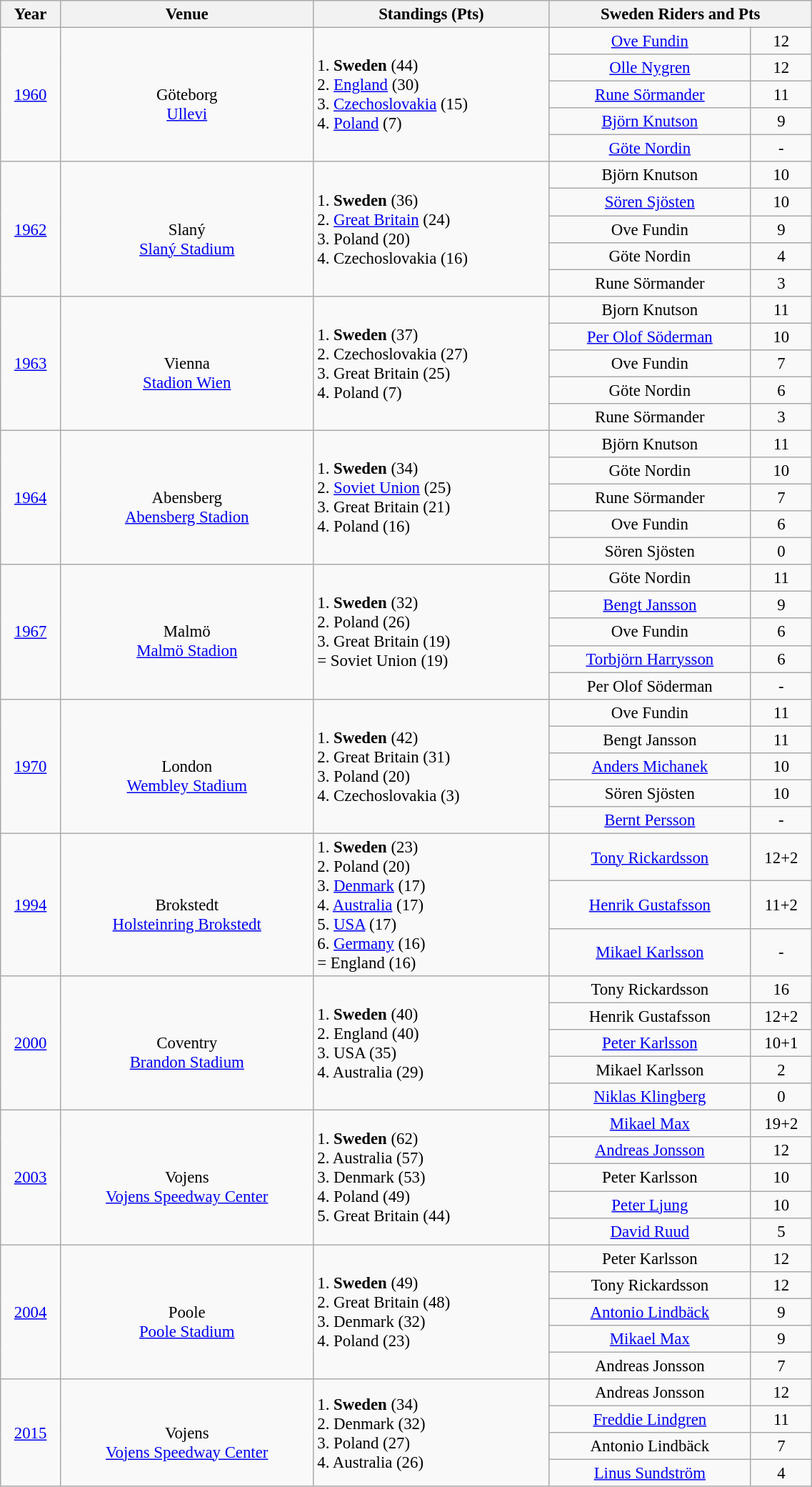<table class="wikitable"   style="font-size: 95%; width: 60%; text-align: center;">
<tr>
<th>Year</th>
<th>Venue</th>
<th>Standings (Pts)</th>
<th colspan="2">Sweden Riders and Pts</th>
</tr>
<tr>
<td rowspan="5"><a href='#'>1960</a></td>
<td rowspan="5"><br>Göteborg<br><a href='#'>Ullevi</a></td>
<td rowspan="5" style="text-align: left;">1.  <strong>Sweden</strong> (44)<br>2.  <a href='#'>England</a> (30)<br>3.  <a href='#'>Czechoslovakia</a> (15)<br>4.  <a href='#'>Poland</a> (7)</td>
<td><a href='#'>Ove Fundin</a></td>
<td>12</td>
</tr>
<tr>
<td><a href='#'>Olle Nygren</a></td>
<td>12</td>
</tr>
<tr>
<td><a href='#'>Rune Sörmander</a></td>
<td>11</td>
</tr>
<tr>
<td><a href='#'>Björn Knutson</a></td>
<td>9</td>
</tr>
<tr>
<td><a href='#'>Göte Nordin</a></td>
<td>-</td>
</tr>
<tr>
<td rowspan="5"><a href='#'>1962</a></td>
<td rowspan="5"><br>Slaný<br><a href='#'>Slaný Stadium</a></td>
<td rowspan="5" style="text-align: left;">1.  <strong>Sweden</strong> (36)<br>2.  <a href='#'>Great Britain</a> (24)<br>3.  Poland (20)<br>4.  Czechoslovakia (16)</td>
<td>Björn Knutson</td>
<td>10</td>
</tr>
<tr>
<td><a href='#'>Sören Sjösten</a></td>
<td>10</td>
</tr>
<tr>
<td>Ove Fundin</td>
<td>9</td>
</tr>
<tr>
<td>Göte Nordin</td>
<td>4</td>
</tr>
<tr>
<td>Rune Sörmander</td>
<td>3</td>
</tr>
<tr>
<td rowspan="5"><a href='#'>1963</a></td>
<td rowspan="5"><br>Vienna<br><a href='#'>Stadion Wien</a></td>
<td rowspan="5" style="text-align: left;">1.  <strong>Sweden</strong> (37)<br>2.  Czechoslovakia (27)<br>3.  Great Britain (25)<br>4.  Poland (7)</td>
<td>Bjorn Knutson</td>
<td>11</td>
</tr>
<tr>
<td><a href='#'>Per Olof Söderman</a></td>
<td>10</td>
</tr>
<tr>
<td>Ove Fundin</td>
<td>7</td>
</tr>
<tr>
<td>Göte Nordin</td>
<td>6</td>
</tr>
<tr>
<td>Rune Sörmander</td>
<td>3</td>
</tr>
<tr>
<td rowspan="5"><a href='#'>1964</a></td>
<td rowspan="5"><br>Abensberg<br><a href='#'>Abensberg Stadion</a></td>
<td rowspan="5" style="text-align: left;">1.  <strong>Sweden</strong> (34)<br>2.  <a href='#'>Soviet Union</a> (25)<br>3.  Great Britain (21)<br>4.  Poland (16)</td>
<td>Björn Knutson</td>
<td>11</td>
</tr>
<tr>
<td>Göte Nordin</td>
<td>10</td>
</tr>
<tr>
<td>Rune Sörmander</td>
<td>7</td>
</tr>
<tr>
<td>Ove Fundin</td>
<td>6</td>
</tr>
<tr>
<td>Sören Sjösten</td>
<td>0</td>
</tr>
<tr>
<td rowspan="5"><a href='#'>1967</a></td>
<td rowspan="5"><br>Malmö<br><a href='#'>Malmö Stadion</a></td>
<td rowspan="5" style="text-align: left;">1.  <strong>Sweden</strong> (32)<br>2.  Poland (26)<br>3.  Great Britain (19)<br>=  Soviet Union (19)</td>
<td>Göte Nordin</td>
<td>11</td>
</tr>
<tr>
<td><a href='#'>Bengt Jansson</a></td>
<td>9</td>
</tr>
<tr>
<td>Ove Fundin</td>
<td>6</td>
</tr>
<tr>
<td><a href='#'>Torbjörn Harrysson</a></td>
<td>6</td>
</tr>
<tr>
<td>Per Olof Söderman</td>
<td>-</td>
</tr>
<tr>
<td rowspan="5"><a href='#'>1970</a></td>
<td rowspan="5"><br>London<br><a href='#'>Wembley Stadium</a></td>
<td rowspan="5" style="text-align: left;">1.  <strong>Sweden</strong> (42)<br>2.  Great Britain (31)<br>3.  Poland (20)<br>4.  Czechoslovakia (3)</td>
<td>Ove Fundin</td>
<td>11</td>
</tr>
<tr>
<td>Bengt Jansson</td>
<td>11</td>
</tr>
<tr>
<td><a href='#'>Anders Michanek</a></td>
<td>10</td>
</tr>
<tr>
<td>Sören Sjösten</td>
<td>10</td>
</tr>
<tr>
<td><a href='#'>Bernt Persson</a></td>
<td>-</td>
</tr>
<tr>
<td rowspan="3"><a href='#'>1994</a></td>
<td rowspan="3"><br>Brokstedt<br><a href='#'>Holsteinring Brokstedt</a></td>
<td rowspan="3" style="text-align: left;">1.  <strong>Sweden</strong> (23)<br>2.  Poland (20)<br>3.  <a href='#'>Denmark</a> (17)<br>4.  <a href='#'>Australia</a> (17)<br>5.  <a href='#'>USA</a> (17)<br>6.  <a href='#'>Germany</a> (16)<br>=  England (16)</td>
<td><a href='#'>Tony Rickardsson</a></td>
<td>12+2</td>
</tr>
<tr>
<td><a href='#'>Henrik Gustafsson</a></td>
<td>11+2</td>
</tr>
<tr>
<td><a href='#'>Mikael Karlsson</a></td>
<td>-</td>
</tr>
<tr>
<td rowspan="5"><a href='#'>2000</a></td>
<td rowspan="5"><br>Coventry<br><a href='#'>Brandon Stadium</a></td>
<td rowspan="5" style="text-align: left;">1.  <strong>Sweden</strong> (40)<br>2.  England (40)<br>3.  USA (35)<br>4.  Australia (29)</td>
<td>Tony Rickardsson</td>
<td>16</td>
</tr>
<tr>
<td>Henrik Gustafsson</td>
<td>12+2</td>
</tr>
<tr>
<td><a href='#'>Peter Karlsson</a></td>
<td>10+1</td>
</tr>
<tr>
<td>Mikael Karlsson</td>
<td>2</td>
</tr>
<tr>
<td><a href='#'>Niklas Klingberg</a></td>
<td>0</td>
</tr>
<tr>
<td rowspan="5"><a href='#'>2003</a></td>
<td rowspan="5"><br>Vojens<br><a href='#'>Vojens Speedway Center</a></td>
<td rowspan="5" style="text-align: left;">1.  <strong>Sweden</strong> (62)<br>2.  Australia (57)<br>3.  Denmark (53)<br>4.  Poland (49)<br>5.  Great Britain (44)</td>
<td><a href='#'>Mikael Max</a></td>
<td>19+2</td>
</tr>
<tr>
<td><a href='#'>Andreas Jonsson</a></td>
<td>12</td>
</tr>
<tr>
<td>Peter Karlsson</td>
<td>10</td>
</tr>
<tr>
<td><a href='#'>Peter Ljung</a></td>
<td>10</td>
</tr>
<tr>
<td><a href='#'>David Ruud</a></td>
<td>5</td>
</tr>
<tr>
<td rowspan="5"><a href='#'>2004</a></td>
<td rowspan="5"><br>Poole<br><a href='#'>Poole Stadium</a></td>
<td rowspan="5" style="text-align: left;">1.  <strong>Sweden</strong> (49)<br>2.  Great Britain (48)<br>3.  Denmark (32)<br>4.  Poland (23)</td>
<td>Peter Karlsson</td>
<td>12</td>
</tr>
<tr>
<td>Tony Rickardsson</td>
<td>12</td>
</tr>
<tr>
<td><a href='#'>Antonio Lindbäck</a></td>
<td>9</td>
</tr>
<tr>
<td><a href='#'>Mikael Max</a></td>
<td>9</td>
</tr>
<tr>
<td>Andreas Jonsson</td>
<td>7</td>
</tr>
<tr>
<td rowspan="5"><a href='#'>2015</a></td>
<td rowspan="5"><br>Vojens<br><a href='#'>Vojens Speedway Center</a></td>
<td rowspan="5" style="text-align: left;">1.  <strong>Sweden</strong> (34)<br>2.  Denmark (32)<br>3.  Poland (27)<br>4.  Australia (26)</td>
<td>Andreas Jonsson</td>
<td>12</td>
</tr>
<tr>
<td><a href='#'>Freddie Lindgren</a></td>
<td>11</td>
</tr>
<tr>
<td>Antonio Lindbäck</td>
<td>7</td>
</tr>
<tr>
<td><a href='#'>Linus Sundström</a></td>
<td>4</td>
</tr>
</table>
